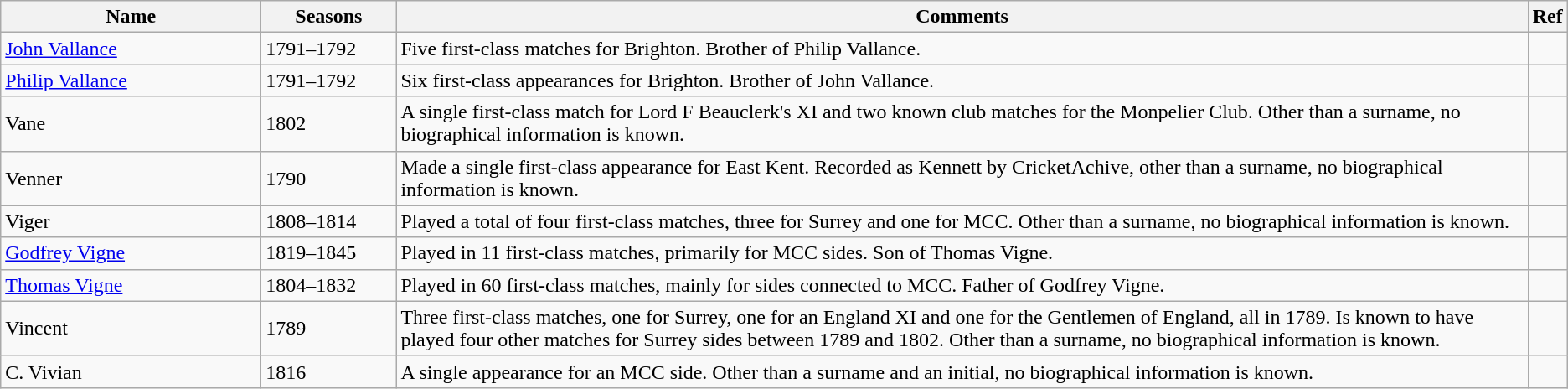<table class="wikitable">
<tr>
<th style="width:200px">Name</th>
<th style="width: 100px">Seasons</th>
<th>Comments</th>
<th>Ref</th>
</tr>
<tr>
<td><a href='#'>John Vallance</a></td>
<td>1791–1792</td>
<td>Five first-class matches for Brighton. Brother of Philip Vallance.</td>
<td></td>
</tr>
<tr>
<td><a href='#'>Philip Vallance</a></td>
<td>1791–1792</td>
<td>Six first-class appearances for Brighton. Brother of John Vallance.</td>
<td></td>
</tr>
<tr>
<td>Vane</td>
<td>1802</td>
<td>A single first-class match for Lord F Beauclerk's XI and two known club matches for the Monpelier Club. Other than a surname, no biographical information is known.</td>
<td></td>
</tr>
<tr>
<td>Venner</td>
<td>1790</td>
<td>Made a single first-class appearance for East Kent. Recorded as Kennett by CricketAchive, other than a surname, no biographical information is known.</td>
<td></td>
</tr>
<tr>
<td>Viger</td>
<td>1808–1814</td>
<td>Played a total of four first-class matches, three for Surrey and one for MCC. Other than a surname, no biographical information is known.</td>
<td></td>
</tr>
<tr>
<td><a href='#'>Godfrey Vigne</a></td>
<td>1819–1845</td>
<td>Played in 11 first-class matches, primarily for MCC sides. Son of Thomas Vigne.</td>
<td></td>
</tr>
<tr>
<td><a href='#'>Thomas Vigne</a></td>
<td>1804–1832</td>
<td>Played in 60 first-class matches, mainly for sides connected to MCC. Father of Godfrey Vigne.</td>
<td></td>
</tr>
<tr>
<td>Vincent</td>
<td>1789</td>
<td>Three first-class matches, one for Surrey, one for an England XI and one for the Gentlemen of England, all in 1789. Is known to have played four other matches for Surrey sides between 1789 and 1802. Other than a surname, no biographical information is known.</td>
<td></td>
</tr>
<tr>
<td>C. Vivian</td>
<td>1816</td>
<td>A single appearance for an MCC side. Other than a surname and an initial, no biographical information is known.</td>
<td></td>
</tr>
</table>
